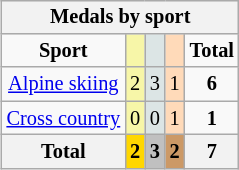<table class="wikitable" style="font-size:85%; float:right">
<tr style="background:#efefef;">
<th colspan=5><strong>Medals by sport</strong></th>
</tr>
<tr align=center>
<td><strong>Sport</strong></td>
<td bgcolor=#f7f6a8></td>
<td bgcolor=#dce5e5></td>
<td bgcolor=#ffdab9></td>
<td><strong>Total</strong></td>
</tr>
<tr align=center>
<td><a href='#'>Alpine skiing</a></td>
<td style="background:#F7F6A8;">2</td>
<td style="background:#DCE5E5;">3</td>
<td style="background:#FFDAB9;">1</td>
<td><strong>6</strong></td>
</tr>
<tr align=center>
<td><a href='#'>Cross country</a></td>
<td style="background:#F7F6A8;">0</td>
<td style="background:#DCE5E5;">0</td>
<td style="background:#FFDAB9;">1</td>
<td><strong>1</strong></td>
</tr>
<tr align=center>
<th><strong>Total</strong></th>
<th style="background:gold;"><strong>2</strong></th>
<th style="background:silver;"><strong>3</strong></th>
<th style="background:#c96;"><strong>2</strong></th>
<th><strong>7</strong></th>
</tr>
</table>
